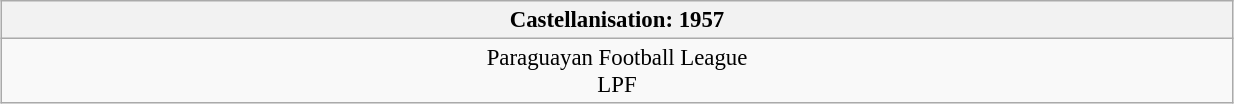<table class="wikitable" border="1" style="font-size: 95%; margin: 10px auto; text-align: center; width: 65%;">
<tr>
<th>Castellanisation: 1957</th>
</tr>
<tr>
<td>Paraguayan Football League<br>LPF</td>
</tr>
</table>
